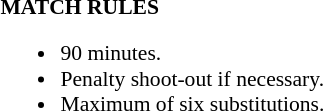<table width=100% style="font-size: 90%">
<tr>
<td width=50% valign=top><br><strong>MATCH RULES</strong><ul><li>90 minutes.</li><li>Penalty shoot-out if necessary.</li><li>Maximum of six substitutions.</li></ul></td>
</tr>
</table>
